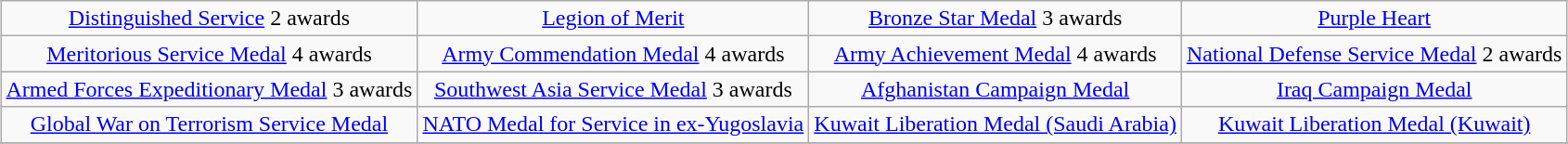<table class="wikitable" style="margin:1em auto; text-align:center;">
<tr>
<td><a href='#'>Distinguished Service</a> 2 awards</td>
<td><a href='#'>Legion of Merit</a></td>
<td><a href='#'>Bronze Star Medal</a> 3 awards</td>
<td><a href='#'>Purple Heart</a></td>
</tr>
<tr>
<td><a href='#'>Meritorious Service Medal</a> 4 awards</td>
<td><a href='#'>Army Commendation Medal</a> 4 awards</td>
<td><a href='#'>Army Achievement Medal</a> 4 awards</td>
<td><a href='#'>National Defense Service Medal</a> 2 awards</td>
</tr>
<tr>
<td><a href='#'>Armed Forces Expeditionary Medal</a> 3 awards</td>
<td><a href='#'>Southwest Asia Service Medal</a> 3 awards</td>
<td><a href='#'>Afghanistan Campaign Medal</a></td>
<td><a href='#'>Iraq Campaign Medal</a></td>
</tr>
<tr>
<td><a href='#'>Global War on Terrorism Service Medal</a></td>
<td><a href='#'>NATO Medal for Service in ex-Yugoslavia</a></td>
<td><a href='#'>Kuwait Liberation Medal (Saudi Arabia)</a></td>
<td><a href='#'>Kuwait Liberation Medal (Kuwait)</a></td>
</tr>
<tr>
</tr>
</table>
